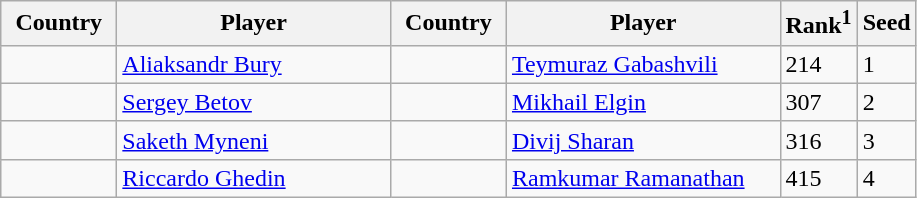<table class="sortable wikitable">
<tr>
<th width="70">Country</th>
<th width="175">Player</th>
<th width="70">Country</th>
<th width="175">Player</th>
<th>Rank<sup>1</sup></th>
<th>Seed</th>
</tr>
<tr>
<td></td>
<td><a href='#'>Aliaksandr Bury</a></td>
<td></td>
<td><a href='#'>Teymuraz Gabashvili</a></td>
<td>214</td>
<td>1</td>
</tr>
<tr>
<td></td>
<td><a href='#'>Sergey Betov</a></td>
<td></td>
<td><a href='#'>Mikhail Elgin</a></td>
<td>307</td>
<td>2</td>
</tr>
<tr>
<td></td>
<td><a href='#'>Saketh Myneni</a></td>
<td></td>
<td><a href='#'>Divij Sharan</a></td>
<td>316</td>
<td>3</td>
</tr>
<tr>
<td></td>
<td><a href='#'>Riccardo Ghedin</a></td>
<td></td>
<td><a href='#'>Ramkumar Ramanathan</a></td>
<td>415</td>
<td>4</td>
</tr>
</table>
